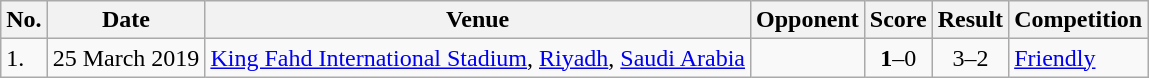<table class="wikitable" style="font-size:100%;">
<tr>
<th>No.</th>
<th>Date</th>
<th>Venue</th>
<th>Opponent</th>
<th>Score</th>
<th>Result</th>
<th>Competition</th>
</tr>
<tr>
<td>1.</td>
<td>25 March 2019</td>
<td><a href='#'>King Fahd International Stadium</a>, <a href='#'>Riyadh</a>, <a href='#'>Saudi Arabia</a></td>
<td></td>
<td align=center><strong>1</strong>–0</td>
<td align=center>3–2</td>
<td><a href='#'>Friendly</a></td>
</tr>
</table>
